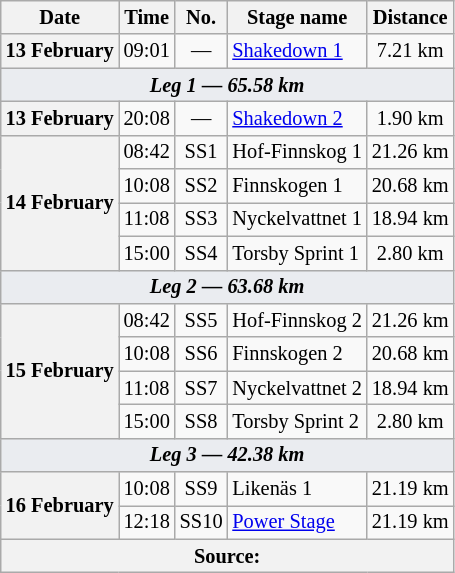<table class="wikitable" style="font-size: 85%;">
<tr>
<th>Date</th>
<th>Time</th>
<th>No.</th>
<th>Stage name</th>
<th>Distance</th>
</tr>
<tr>
<th>13 February</th>
<td align="center">09:01</td>
<td align="center">—</td>
<td><a href='#'>Shakedown 1</a></td>
<td align="center">7.21 km</td>
</tr>
<tr>
<td style="background-color:#EAECF0; text-align:center" colspan="5"><strong><em>Leg 1 — 65.58 km</em></strong></td>
</tr>
<tr>
<th>13 February</th>
<td align="center">20:08</td>
<td align="center">—</td>
<td nowrap><a href='#'>Shakedown 2</a></td>
<td align="center">1.90 km</td>
</tr>
<tr>
<th rowspan="4" nowrap>14 February</th>
<td align="center">08:42</td>
<td align="center">SS1</td>
<td>Hof-Finnskog 1</td>
<td align="center">21.26 km</td>
</tr>
<tr>
<td align="center">10:08</td>
<td align="center">SS2</td>
<td>Finnskogen 1</td>
<td align="center">20.68 km</td>
</tr>
<tr>
<td align="center">11:08</td>
<td align="center">SS3</td>
<td>Nyckelvattnet 1</td>
<td align="center">18.94 km</td>
</tr>
<tr>
<td align="center">15:00</td>
<td align="center">SS4</td>
<td>Torsby Sprint 1</td>
<td align="center">2.80 km</td>
</tr>
<tr>
<td style="background-color:#EAECF0; text-align:center" colspan="5"><strong><em>Leg 2 — 63.68 km</em></strong></td>
</tr>
<tr>
<th rowspan="4">15 February</th>
<td align="center">08:42</td>
<td align="center">SS5</td>
<td>Hof-Finnskog 2</td>
<td align="center">21.26 km</td>
</tr>
<tr>
<td align="center">10:08</td>
<td align="center">SS6</td>
<td>Finnskogen 2</td>
<td align="center">20.68 km</td>
</tr>
<tr>
<td align="center">11:08</td>
<td align="center">SS7</td>
<td>Nyckelvattnet 2</td>
<td align="center">18.94 km</td>
</tr>
<tr>
<td align="center">15:00</td>
<td align="center">SS8</td>
<td>Torsby Sprint 2</td>
<td align="center">2.80 km</td>
</tr>
<tr>
<td style="background-color:#EAECF0; text-align:center" colspan="5"><strong><em>Leg 3 — 42.38 km</em></strong></td>
</tr>
<tr>
<th rowspan="2">16 February</th>
<td align="center">10:08</td>
<td align="center">SS9</td>
<td>Likenäs 1</td>
<td align="center">21.19 km</td>
</tr>
<tr>
<td align="center">12:18</td>
<td align="center">SS10</td>
<td nowrap><a href='#'>Power Stage</a></td>
<td align="center">21.19 km</td>
</tr>
<tr>
<th colspan="5">Source:</th>
</tr>
</table>
